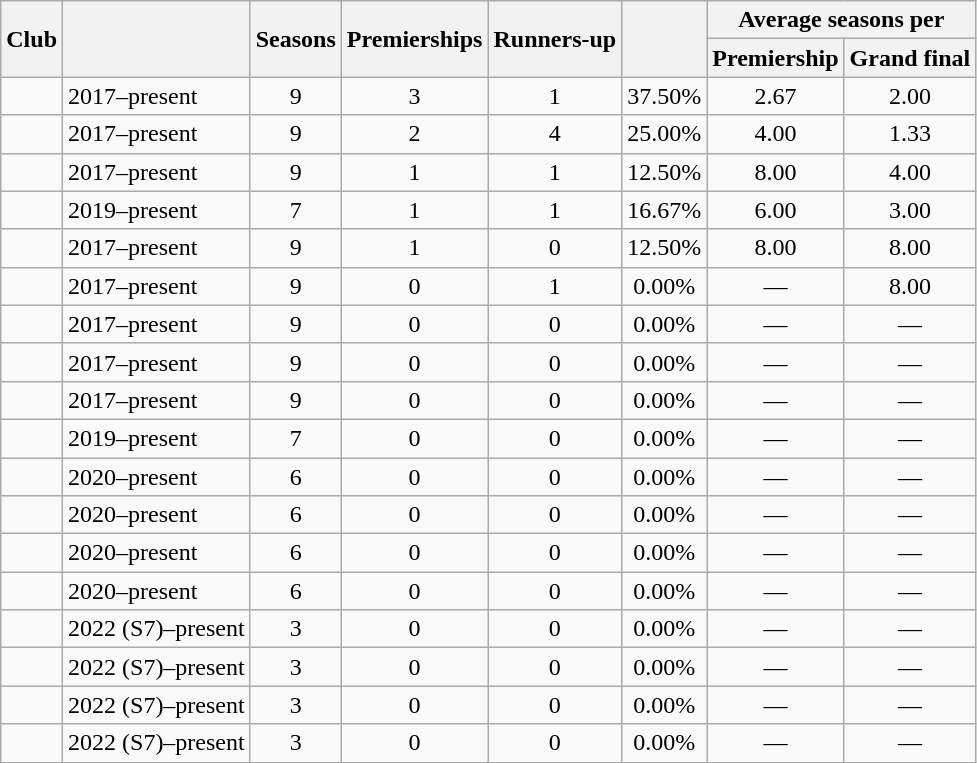<table class="wikitable sortable" style=text-align:center>
<tr>
<th rowspan=2>Club</th>
<th rowspan=2></th>
<th rowspan=2>Seasons</th>
<th rowspan=2>Premierships</th>
<th rowspan=2>Runners-up</th>
<th rowspan=2></th>
<th colspan=2>Average seasons per</th>
</tr>
<tr>
<th>Premiership</th>
<th>Grand final</th>
</tr>
<tr>
<td align=left></td>
<td align=left>2017–present</td>
<td>9</td>
<td>3</td>
<td>1</td>
<td>37.50%</td>
<td>2.67</td>
<td>2.00</td>
</tr>
<tr>
<td align=left></td>
<td align=left>2017–present</td>
<td>9</td>
<td>2</td>
<td>4</td>
<td>25.00%</td>
<td>4.00</td>
<td>1.33</td>
</tr>
<tr>
<td align=left></td>
<td align=left>2017–present</td>
<td>9</td>
<td>1</td>
<td>1</td>
<td>12.50%</td>
<td>8.00</td>
<td>4.00</td>
</tr>
<tr>
<td align=left></td>
<td align=left>2019–present</td>
<td>7</td>
<td>1</td>
<td>1</td>
<td>16.67%</td>
<td>6.00</td>
<td>3.00</td>
</tr>
<tr>
<td align=left></td>
<td align=left>2017–present</td>
<td>9</td>
<td>1</td>
<td>0</td>
<td>12.50%</td>
<td>8.00</td>
<td>8.00</td>
</tr>
<tr>
<td align=left></td>
<td align=left>2017–present</td>
<td>9</td>
<td>0</td>
<td>1</td>
<td>0.00%</td>
<td>—</td>
<td>8.00</td>
</tr>
<tr>
<td align=left></td>
<td align=left>2017–present</td>
<td>9</td>
<td>0</td>
<td>0</td>
<td>0.00%</td>
<td>—</td>
<td>—</td>
</tr>
<tr>
<td align=left></td>
<td align=left>2017–present</td>
<td>9</td>
<td>0</td>
<td>0</td>
<td>0.00%</td>
<td>—</td>
<td>—</td>
</tr>
<tr>
<td align=left></td>
<td align=left>2017–present</td>
<td>9</td>
<td>0</td>
<td>0</td>
<td>0.00%</td>
<td>—</td>
<td>—</td>
</tr>
<tr>
<td align=left></td>
<td align=left>2019–present</td>
<td>7</td>
<td>0</td>
<td>0</td>
<td>0.00%</td>
<td>—</td>
<td>—</td>
</tr>
<tr>
<td align=left></td>
<td align=left>2020–present</td>
<td>6</td>
<td>0</td>
<td>0</td>
<td>0.00%</td>
<td>—</td>
<td>—</td>
</tr>
<tr>
<td align=left></td>
<td align=left>2020–present</td>
<td>6</td>
<td>0</td>
<td>0</td>
<td>0.00%</td>
<td>—</td>
<td>—</td>
</tr>
<tr>
<td align=left></td>
<td align=left>2020–present</td>
<td>6</td>
<td>0</td>
<td>0</td>
<td>0.00%</td>
<td>—</td>
<td>—</td>
</tr>
<tr>
<td align=left></td>
<td align=left>2020–present</td>
<td>6</td>
<td>0</td>
<td>0</td>
<td>0.00%</td>
<td>—</td>
<td>—</td>
</tr>
<tr>
<td align=left></td>
<td align=left>2022 (S7)–present</td>
<td>3</td>
<td>0</td>
<td>0</td>
<td>0.00%</td>
<td>—</td>
<td>—</td>
</tr>
<tr>
<td align=left></td>
<td align=left>2022 (S7)–present</td>
<td>3</td>
<td>0</td>
<td>0</td>
<td>0.00%</td>
<td>—</td>
<td>—</td>
</tr>
<tr>
<td align=left></td>
<td align=left>2022 (S7)–present</td>
<td>3</td>
<td>0</td>
<td>0</td>
<td>0.00%</td>
<td>—</td>
<td>—</td>
</tr>
<tr>
<td align=left></td>
<td align=left>2022 (S7)–present</td>
<td>3</td>
<td>0</td>
<td>0</td>
<td>0.00%</td>
<td>—</td>
<td>—</td>
</tr>
</table>
